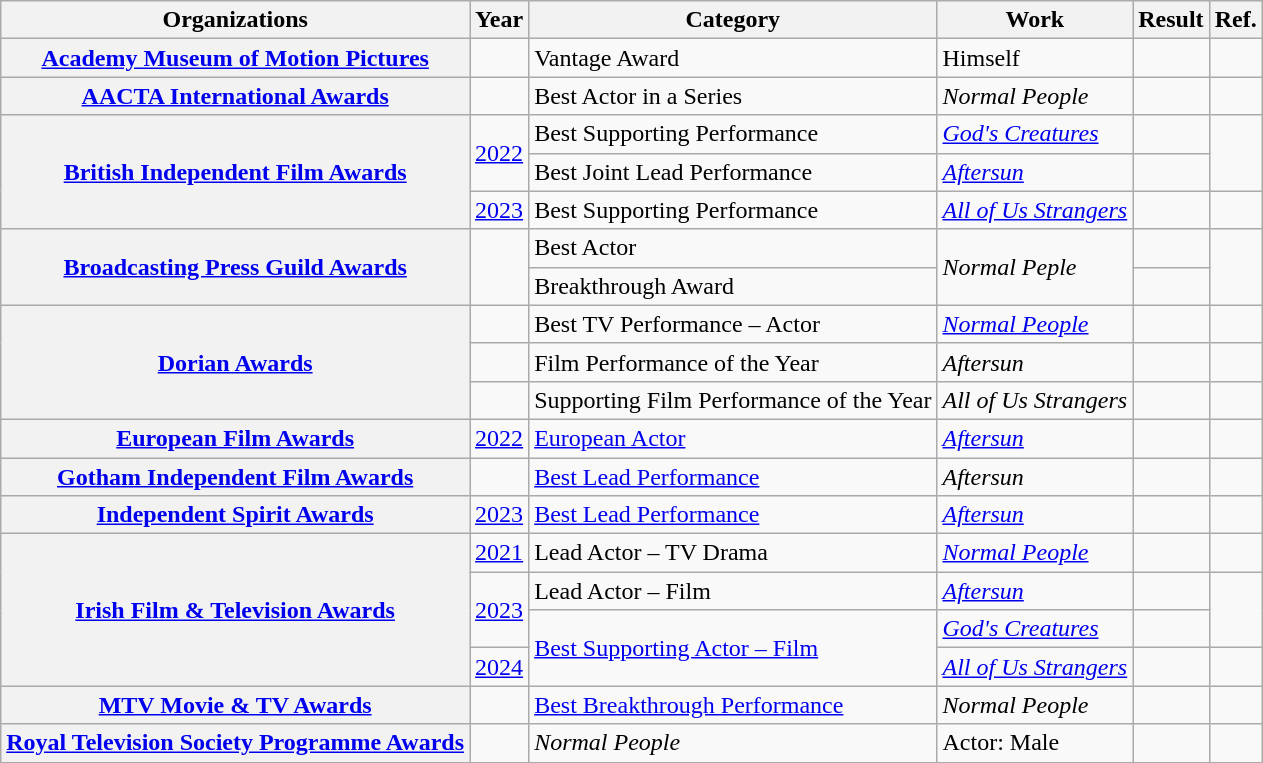<table class="wikitable sortable plainrowheaders">
<tr>
<th>Organizations</th>
<th>Year</th>
<th>Category</th>
<th>Work</th>
<th>Result</th>
<th class="unsortable">Ref.</th>
</tr>
<tr>
<th rowspan="1" scope="row"><a href='#'>Academy Museum of Motion Pictures</a></th>
<td></td>
<td>Vantage Award</td>
<td>Himself</td>
<td></td>
<td style="text-align:center;"></td>
</tr>
<tr>
<th rowspan="1" scope="row"><a href='#'>AACTA International Awards</a></th>
<td rowspan="1"></td>
<td>Best Actor in a Series</td>
<td><em>Normal People</em></td>
<td></td>
<td></td>
</tr>
<tr>
<th rowspan="3" scope="row"><a href='#'>British Independent Film Awards</a></th>
<td style="text-align:center;", rowspan="2"><a href='#'>2022</a></td>
<td>Best Supporting Performance</td>
<td><em><a href='#'>God's Creatures</a></em></td>
<td></td>
<td rowspan="2" style="text-align:center;"></td>
</tr>
<tr>
<td>Best Joint Lead Performance</td>
<td><em><a href='#'>Aftersun</a></em></td>
<td></td>
</tr>
<tr>
<td style="text-align:center;"><a href='#'>2023</a></td>
<td>Best Supporting Performance</td>
<td><em><a href='#'>All of Us Strangers</a></em></td>
<td></td>
<td style="text-align:center;"></td>
</tr>
<tr>
<th rowspan="2" scope="row"><a href='#'>Broadcasting Press Guild Awards</a></th>
<td rowspan=2></td>
<td>Best Actor</td>
<td rowspan=2><em>Normal Peple</em></td>
<td></td>
<td rowspan="2"></td>
</tr>
<tr>
<td>Breakthrough Award</td>
<td></td>
</tr>
<tr>
<th rowspan="3" scope="row"><a href='#'>Dorian Awards</a></th>
<td></td>
<td>Best TV Performance – Actor</td>
<td rowspan="1"><em><a href='#'>Normal People</a></em></td>
<td></td>
<td></td>
</tr>
<tr>
<td></td>
<td>Film Performance of the Year</td>
<td><em>Aftersun</em></td>
<td></td>
<td></td>
</tr>
<tr>
<td></td>
<td>Supporting Film Performance of the Year</td>
<td><em>All of Us Strangers</em></td>
<td></td>
<td></td>
</tr>
<tr>
<th rowspan="1" scope="row"><a href='#'>European Film Awards</a></th>
<td style="text-align:center;"><a href='#'>2022</a></td>
<td><a href='#'>European Actor</a></td>
<td><em><a href='#'>Aftersun</a></em></td>
<td></td>
<td style="text-align:center;"></td>
</tr>
<tr>
<th rowspan="1" scope="row"><a href='#'>Gotham Independent Film Awards</a></th>
<td></td>
<td><a href='#'>Best Lead Performance</a></td>
<td><em>Aftersun</em></td>
<td></td>
<td></td>
</tr>
<tr>
<th rowspan="1" scope="row"><a href='#'>Independent Spirit Awards</a></th>
<td style="text-align:center;"><a href='#'>2023</a></td>
<td><a href='#'>Best Lead Performance</a></td>
<td><em><a href='#'>Aftersun</a></em></td>
<td></td>
<td style="text-align:center;"></td>
</tr>
<tr>
<th rowspan="4" scope="row"><a href='#'>Irish Film & Television Awards</a></th>
<td style="text-align:center;"><a href='#'>2021</a></td>
<td>Lead Actor – TV Drama</td>
<td><em><a href='#'>Normal People</a></em></td>
<td></td>
<td style="text-align:center;"></td>
</tr>
<tr>
<td style="text-align:center;" rowspan="2"><a href='#'>2023</a></td>
<td>Lead Actor – Film</td>
<td><em><a href='#'>Aftersun</a></em></td>
<td></td>
<td style="text-align:center;" rowspan="2"></td>
</tr>
<tr>
<td rowspan="2"><a href='#'>Best Supporting Actor – Film</a></td>
<td><em><a href='#'>God's Creatures</a></em></td>
<td></td>
</tr>
<tr>
<td style="text-align:center;"><a href='#'>2024</a></td>
<td><em><a href='#'>All of Us Strangers</a></em></td>
<td></td>
<td style="text-align:center;"></td>
</tr>
<tr>
<th rowspan="1" scope="row"><a href='#'>MTV Movie & TV Awards</a></th>
<td></td>
<td><a href='#'>Best Breakthrough Performance</a></td>
<td><em>Normal People</em></td>
<td></td>
<td></td>
</tr>
<tr>
<th rowspan="1" scope="row"><a href='#'>Royal Television Society Programme Awards</a></th>
<td></td>
<td><em>Normal People</em></td>
<td>Actor: Male</td>
<td></td>
<td></td>
</tr>
<tr>
</tr>
</table>
